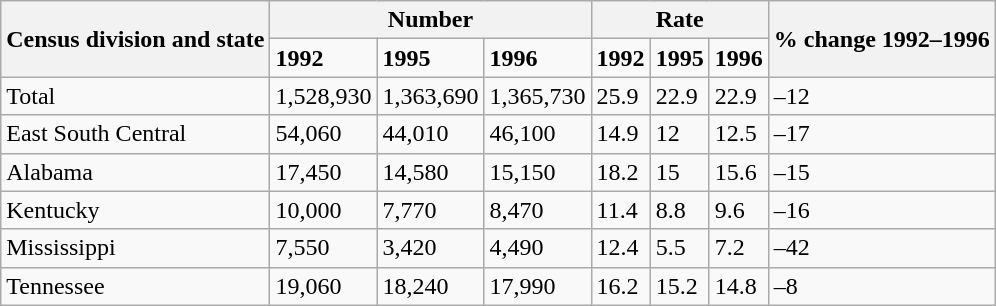<table class="wikitable">
<tr>
<th rowspan="2">Census division and state</th>
<th colspan="3">Number</th>
<th colspan="3">Rate</th>
<th rowspan="2">% change 1992–1996</th>
</tr>
<tr>
<td><strong>1992</strong></td>
<td><strong>1995</strong></td>
<td><strong>1996</strong></td>
<td><strong>1992</strong></td>
<td><strong>1995</strong></td>
<td><strong>1996</strong></td>
</tr>
<tr>
<td>Total</td>
<td>1,528,930</td>
<td>1,363,690</td>
<td>1,365,730</td>
<td>25.9</td>
<td>22.9</td>
<td>22.9</td>
<td>–12</td>
</tr>
<tr>
<td>East South Central</td>
<td>54,060</td>
<td>44,010</td>
<td>46,100</td>
<td>14.9</td>
<td>12</td>
<td>12.5</td>
<td>–17</td>
</tr>
<tr>
<td>Alabama</td>
<td>17,450</td>
<td>14,580</td>
<td>15,150</td>
<td>18.2</td>
<td>15</td>
<td>15.6</td>
<td>–15</td>
</tr>
<tr>
<td>Kentucky</td>
<td>10,000</td>
<td>7,770</td>
<td>8,470</td>
<td>11.4</td>
<td>8.8</td>
<td>9.6</td>
<td>–16</td>
</tr>
<tr>
<td>Mississippi</td>
<td>7,550</td>
<td>3,420</td>
<td>4,490</td>
<td>12.4</td>
<td>5.5</td>
<td>7.2</td>
<td>–42</td>
</tr>
<tr>
<td>Tennessee</td>
<td>19,060</td>
<td>18,240</td>
<td>17,990</td>
<td>16.2</td>
<td>15.2</td>
<td>14.8</td>
<td>–8</td>
</tr>
</table>
